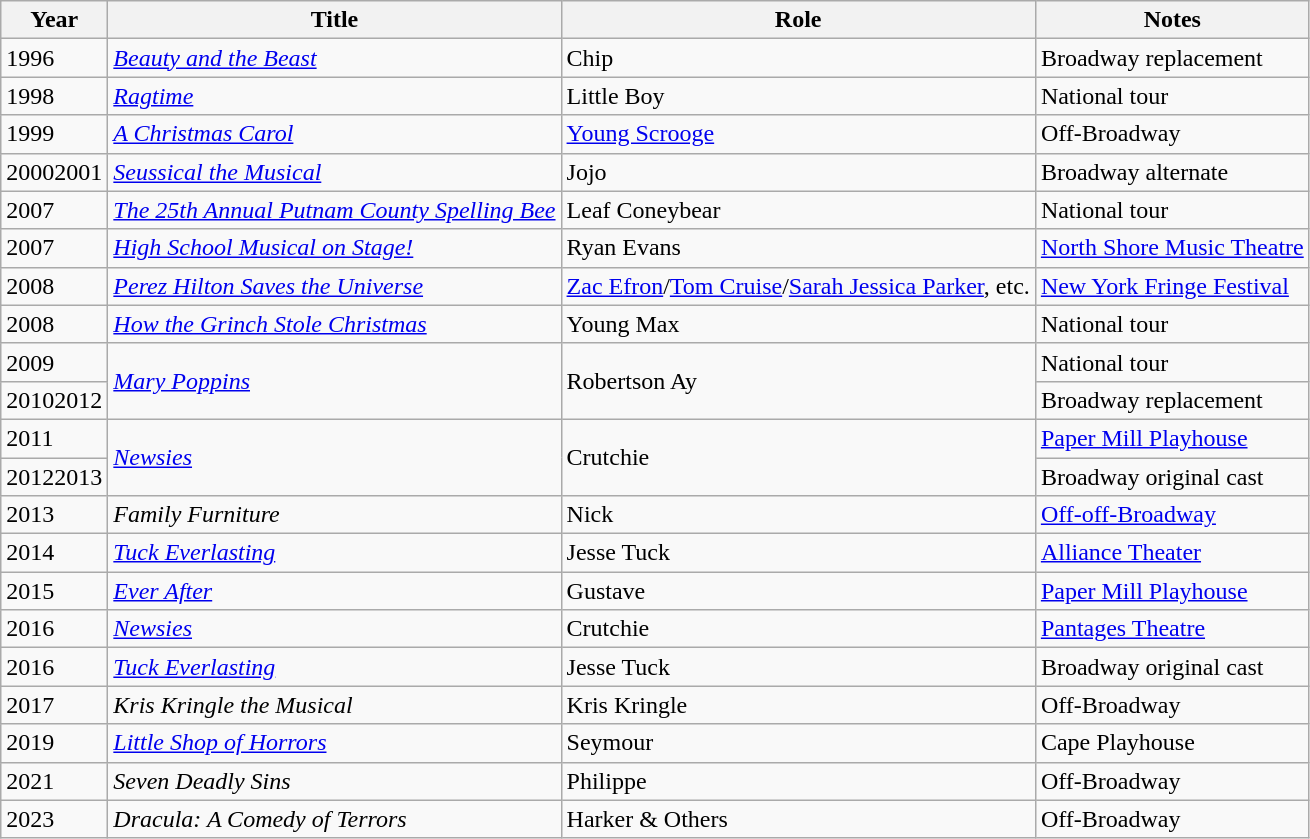<table class="wikitable sortable">
<tr>
<th>Year</th>
<th>Title</th>
<th>Role</th>
<th class="unsortable">Notes</th>
</tr>
<tr>
<td>1996</td>
<td><em><a href='#'>Beauty and the Beast</a></em></td>
<td>Chip</td>
<td>Broadway replacement</td>
</tr>
<tr>
<td>1998</td>
<td><em><a href='#'>Ragtime</a></em></td>
<td>Little Boy</td>
<td>National tour</td>
</tr>
<tr>
<td>1999</td>
<td><em><a href='#'>A Christmas Carol</a></em></td>
<td><a href='#'>Young Scrooge</a></td>
<td>Off-Broadway</td>
</tr>
<tr>
<td>20002001</td>
<td><em><a href='#'>Seussical the Musical</a></em></td>
<td>Jojo</td>
<td>Broadway alternate</td>
</tr>
<tr>
<td>2007</td>
<td><em><a href='#'>The 25th Annual Putnam County Spelling Bee</a></em></td>
<td>Leaf Coneybear</td>
<td>National tour</td>
</tr>
<tr>
<td>2007</td>
<td><em><a href='#'>High School Musical on Stage!</a></em></td>
<td>Ryan Evans</td>
<td><a href='#'>North Shore Music Theatre</a></td>
</tr>
<tr>
<td>2008</td>
<td><em><a href='#'>Perez Hilton Saves the Universe</a></em></td>
<td><a href='#'>Zac Efron</a>/<a href='#'>Tom Cruise</a>/<a href='#'>Sarah Jessica Parker</a>, etc.</td>
<td><a href='#'>New York Fringe Festival</a></td>
</tr>
<tr>
<td>2008</td>
<td><em><a href='#'>How the Grinch Stole Christmas</a></em></td>
<td>Young Max</td>
<td>National tour</td>
</tr>
<tr>
<td>2009</td>
<td rowspan=2><em><a href='#'>Mary Poppins</a></em></td>
<td rowspan=2>Robertson Ay</td>
<td>National tour</td>
</tr>
<tr>
<td>20102012</td>
<td>Broadway replacement</td>
</tr>
<tr>
<td>2011</td>
<td rowspan=2><em><a href='#'>Newsies</a></em></td>
<td rowspan=2>Crutchie</td>
<td><a href='#'>Paper Mill Playhouse</a></td>
</tr>
<tr>
<td>20122013</td>
<td>Broadway original cast</td>
</tr>
<tr>
<td>2013</td>
<td><em>Family Furniture</em></td>
<td>Nick</td>
<td><a href='#'>Off-off-Broadway</a></td>
</tr>
<tr>
<td>2014</td>
<td><em><a href='#'>Tuck Everlasting</a></em></td>
<td>Jesse Tuck</td>
<td><a href='#'>Alliance Theater</a></td>
</tr>
<tr>
<td>2015</td>
<td><em><a href='#'>Ever After</a></em></td>
<td>Gustave</td>
<td><a href='#'>Paper Mill Playhouse</a></td>
</tr>
<tr>
<td>2016</td>
<td><a href='#'><em>Newsies</em></a></td>
<td>Crutchie</td>
<td><a href='#'>Pantages Theatre</a></td>
</tr>
<tr>
<td>2016</td>
<td><em><a href='#'>Tuck Everlasting</a></em></td>
<td>Jesse Tuck</td>
<td>Broadway original cast</td>
</tr>
<tr>
<td>2017</td>
<td><em>Kris Kringle the Musical</em></td>
<td>Kris Kringle</td>
<td>Off-Broadway</td>
</tr>
<tr>
<td>2019</td>
<td><em><a href='#'>Little Shop of Horrors</a></em></td>
<td>Seymour</td>
<td>Cape Playhouse</td>
</tr>
<tr>
<td>2021</td>
<td><em>Seven Deadly Sins</em></td>
<td>Philippe</td>
<td>Off-Broadway</td>
</tr>
<tr>
<td>2023</td>
<td><em>Dracula: A Comedy of Terrors</em></td>
<td>Harker & Others</td>
<td>Off-Broadway</td>
</tr>
</table>
